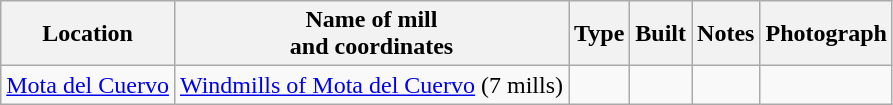<table class="wikitable">
<tr>
<th>Location</th>
<th>Name of mill<br>and coordinates</th>
<th>Type</th>
<th>Built</th>
<th>Notes</th>
<th>Photograph</th>
</tr>
<tr>
<td><a href='#'>Mota del Cuervo</a></td>
<td><a href='#'>Windmills of Mota del Cuervo</a> (7 mills)</td>
<td></td>
<td></td>
<td></td>
<td></td>
</tr>
</table>
